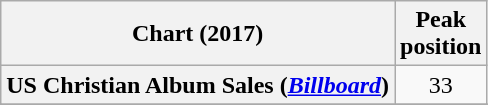<table class="wikitable sortable plainrowheaders" style="text-align:center">
<tr>
<th scope="col">Chart (2017)</th>
<th scope="col">Peak<br>position</th>
</tr>
<tr>
<th scope="row">US Christian Album Sales (<em><a href='#'>Billboard</a></em>)</th>
<td>33</td>
</tr>
<tr>
</tr>
<tr>
</tr>
</table>
